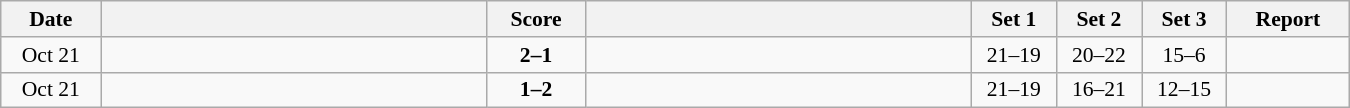<table class="wikitable" style="text-align: center; font-size:90% ">
<tr>
<th width="60">Date</th>
<th align="right" width="250"></th>
<th width="60">Score</th>
<th align="left" width="250"></th>
<th width="50">Set 1</th>
<th width="50">Set 2</th>
<th width="50">Set 3</th>
<th width="75">Report</th>
</tr>
<tr>
<td>Oct 21</td>
<td align=left><strong></strong></td>
<td align=center><strong>2–1</strong></td>
<td align=left></td>
<td>21–19</td>
<td>20–22</td>
<td>15–6</td>
<td></td>
</tr>
<tr>
<td>Oct 21</td>
<td align=left></td>
<td align=center><strong>1–2</strong></td>
<td align=left><strong></strong></td>
<td>21–19</td>
<td>16–21</td>
<td>12–15</td>
<td></td>
</tr>
</table>
